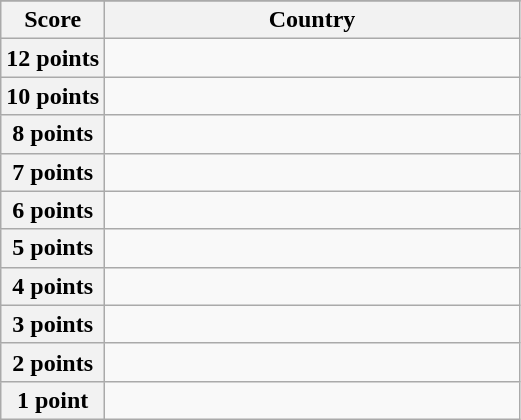<table class="wikitable">
<tr>
</tr>
<tr>
<th scope="col" width="20%">Score</th>
<th scope="col">Country</th>
</tr>
<tr>
<th scope="row">12 points</th>
<td></td>
</tr>
<tr>
<th scope="row">10 points</th>
<td></td>
</tr>
<tr>
<th scope="row">8 points</th>
<td></td>
</tr>
<tr>
<th scope="row">7 points</th>
<td></td>
</tr>
<tr>
<th scope="row">6 points</th>
<td></td>
</tr>
<tr>
<th scope="row">5 points</th>
<td></td>
</tr>
<tr>
<th scope="row">4 points</th>
<td></td>
</tr>
<tr>
<th scope="row">3 points</th>
<td></td>
</tr>
<tr>
<th scope="row">2 points</th>
<td></td>
</tr>
<tr>
<th scope="row">1 point</th>
<td></td>
</tr>
</table>
